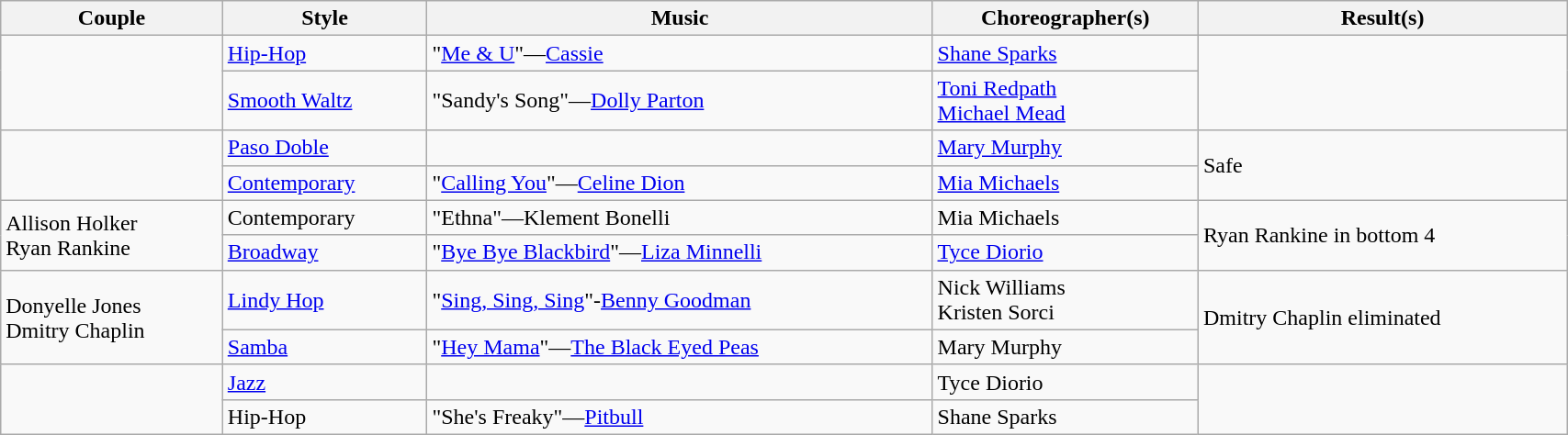<table class="wikitable" style="width:90%;">
<tr>
<th>Couple</th>
<th>Style</th>
<th>Music</th>
<th>Choreographer(s)</th>
<th>Result(s)</th>
</tr>
<tr>
<td rowspan="2"> <br> </td>
<td><a href='#'>Hip-Hop</a></td>
<td>"<a href='#'>Me & U</a>"—<a href='#'>Cassie</a></td>
<td><a href='#'>Shane Sparks</a></td>
<td rowspan="2"></td>
</tr>
<tr>
<td><a href='#'>Smooth Waltz</a></td>
<td>"Sandy's Song"—<a href='#'>Dolly Parton</a></td>
<td><a href='#'>Toni Redpath</a><br><a href='#'>Michael Mead</a></td>
</tr>
<tr>
<td rowspan="2"> <br> </td>
<td><a href='#'>Paso Doble</a></td>
<td></td>
<td><a href='#'>Mary Murphy</a></td>
<td rowspan="2">Safe</td>
</tr>
<tr>
<td><a href='#'>Contemporary</a></td>
<td>"<a href='#'>Calling You</a>"—<a href='#'>Celine Dion</a></td>
<td><a href='#'>Mia Michaels</a></td>
</tr>
<tr>
<td rowspan="2">Allison Holker <br> Ryan Rankine</td>
<td>Contemporary</td>
<td>"Ethna"—Klement Bonelli</td>
<td>Mia Michaels</td>
<td rowspan="2">Ryan Rankine in bottom 4</td>
</tr>
<tr>
<td><a href='#'>Broadway</a></td>
<td>"<a href='#'>Bye Bye Blackbird</a>"—<a href='#'>Liza Minnelli</a></td>
<td><a href='#'>Tyce Diorio</a></td>
</tr>
<tr>
<td rowspan="2">Donyelle Jones <br> Dmitry Chaplin</td>
<td><a href='#'>Lindy Hop</a></td>
<td>"<a href='#'>Sing, Sing, Sing</a>"-<a href='#'>Benny Goodman</a></td>
<td>Nick Williams<br>Kristen Sorci</td>
<td rowspan="2">Dmitry Chaplin eliminated</td>
</tr>
<tr>
<td><a href='#'>Samba</a></td>
<td>"<a href='#'>Hey Mama</a>"—<a href='#'>The Black Eyed Peas</a></td>
<td>Mary Murphy </td>
</tr>
<tr>
<td rowspan="2"> <br>  </td>
<td><a href='#'>Jazz</a></td>
<td></td>
<td>Tyce Diorio</td>
<td rowspan="2"></td>
</tr>
<tr>
<td>Hip-Hop</td>
<td>"She's Freaky"—<a href='#'>Pitbull</a></td>
<td>Shane Sparks</td>
</tr>
</table>
